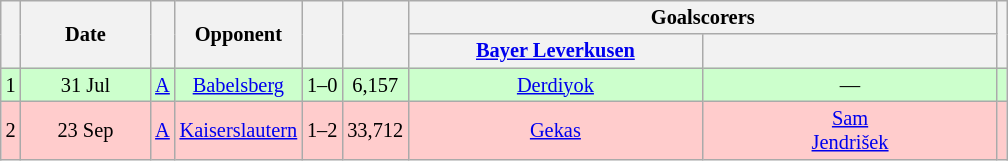<table class="wikitable" Style="text-align: center;font-size:85%">
<tr>
<th rowspan="2"></th>
<th rowspan="2" style="width:80px">Date</th>
<th rowspan="2"></th>
<th rowspan="2">Opponent</th>
<th rowspan="2"><br></th>
<th rowspan="2"></th>
<th colspan="2">Goalscorers</th>
<th rowspan="2"></th>
</tr>
<tr>
<th style="width:190px"><a href='#'>Bayer Leverkusen</a></th>
<th style="width:190px"></th>
</tr>
<tr style="background:#cfc">
<td>1</td>
<td>31 Jul</td>
<td><a href='#'>A</a></td>
<td><a href='#'>Babelsberg</a></td>
<td>1–0</td>
<td>6,157</td>
<td><a href='#'>Derdiyok</a> </td>
<td>—</td>
<td></td>
</tr>
<tr style="background:#fcc">
<td>2</td>
<td>23 Sep</td>
<td><a href='#'>A</a></td>
<td><a href='#'>Kaiserslautern</a></td>
<td>1–2</td>
<td>33,712</td>
<td><a href='#'>Gekas</a> </td>
<td><a href='#'>Sam</a> <br><a href='#'>Jendrišek</a> </td>
<td></td>
</tr>
</table>
